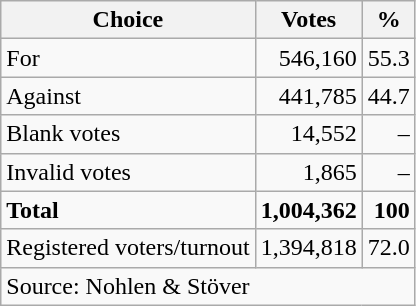<table class=wikitable style=text-align:right>
<tr>
<th>Choice</th>
<th>Votes</th>
<th>%</th>
</tr>
<tr>
<td align=left>For</td>
<td>546,160</td>
<td>55.3</td>
</tr>
<tr>
<td align=left>Against</td>
<td>441,785</td>
<td>44.7</td>
</tr>
<tr>
<td align=left>Blank votes</td>
<td>14,552</td>
<td>–</td>
</tr>
<tr>
<td align=left>Invalid votes</td>
<td>1,865</td>
<td>–</td>
</tr>
<tr>
<td align=left><strong>Total</strong></td>
<td><strong>1,004,362</strong></td>
<td><strong>100</strong></td>
</tr>
<tr>
<td align=left>Registered voters/turnout</td>
<td>1,394,818</td>
<td>72.0</td>
</tr>
<tr>
<td align=left colspan=6>Source: Nohlen & Stöver</td>
</tr>
</table>
